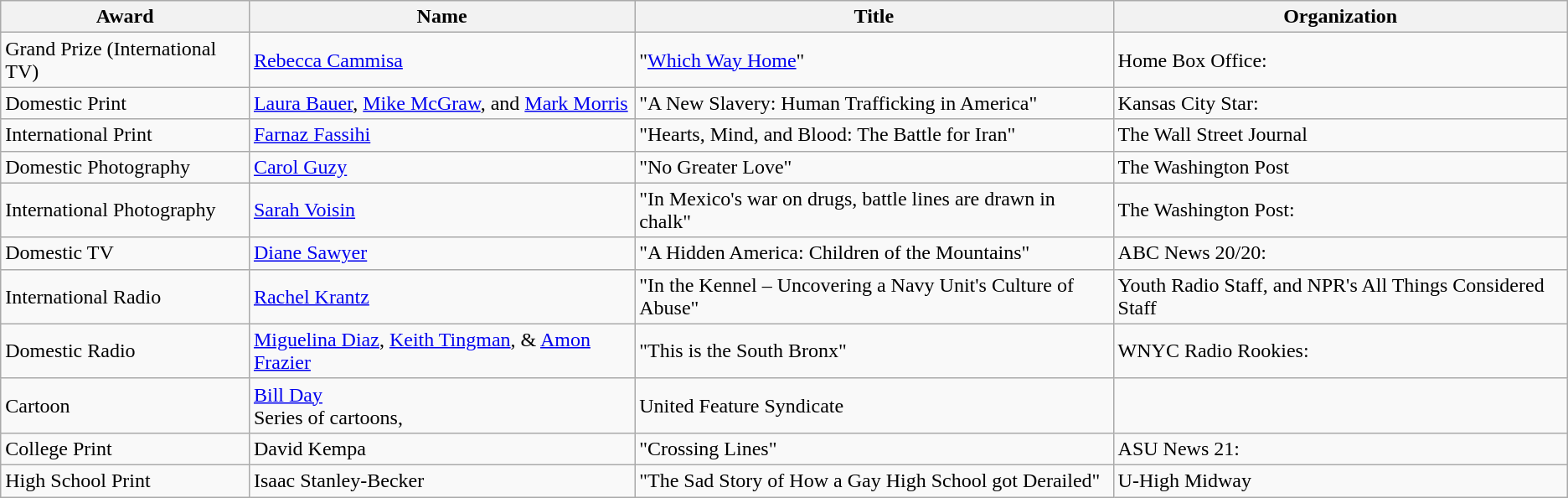<table class="wikitable">
<tr>
<th>Award</th>
<th>Name</th>
<th>Title</th>
<th>Organization</th>
</tr>
<tr>
<td>Grand Prize (International TV)</td>
<td><a href='#'>Rebecca Cammisa</a></td>
<td>"<a href='#'>Which Way Home</a>"</td>
<td>Home Box Office:</td>
</tr>
<tr>
<td>Domestic Print</td>
<td><a href='#'>Laura Bauer</a>, <a href='#'>Mike McGraw</a>, and <a href='#'>Mark Morris</a></td>
<td>"A New Slavery: Human Trafficking in America"</td>
<td>Kansas City Star:</td>
</tr>
<tr>
<td>International Print</td>
<td><a href='#'>Farnaz Fassihi</a></td>
<td>"Hearts, Mind, and Blood: The Battle for Iran"</td>
<td>The Wall Street Journal</td>
</tr>
<tr>
<td>Domestic Photography</td>
<td><a href='#'>Carol Guzy</a></td>
<td>"No Greater Love"</td>
<td>The Washington Post</td>
</tr>
<tr>
<td>International Photography</td>
<td><a href='#'>Sarah Voisin</a></td>
<td>"In Mexico's war on drugs, battle lines are drawn in chalk"</td>
<td>The Washington Post:</td>
</tr>
<tr>
<td>Domestic TV</td>
<td><a href='#'>Diane Sawyer</a></td>
<td>"A Hidden America: Children of the Mountains"</td>
<td>ABC News 20/20:</td>
</tr>
<tr .>
<td>International Radio</td>
<td><a href='#'>Rachel Krantz</a></td>
<td>"In the Kennel – Uncovering a Navy Unit's Culture of Abuse"</td>
<td>Youth Radio Staff, and NPR's All Things Considered Staff</td>
</tr>
<tr>
<td>Domestic Radio</td>
<td><a href='#'>Miguelina Diaz</a>, <a href='#'>Keith Tingman</a>, & <a href='#'>Amon Frazier</a></td>
<td>"This is the South Bronx"</td>
<td>WNYC Radio Rookies:</td>
</tr>
<tr>
<td>Cartoon</td>
<td><a href='#'>Bill Day</a><br>Series of cartoons,</td>
<td>United Feature Syndicate</td>
</tr>
<tr>
<td>College Print</td>
<td>David Kempa</td>
<td>"Crossing Lines"</td>
<td>ASU News 21:</td>
</tr>
<tr>
<td>High School Print</td>
<td>Isaac Stanley-Becker</td>
<td>"The Sad Story of How a Gay High School got Derailed"</td>
<td>U-High Midway</td>
</tr>
</table>
